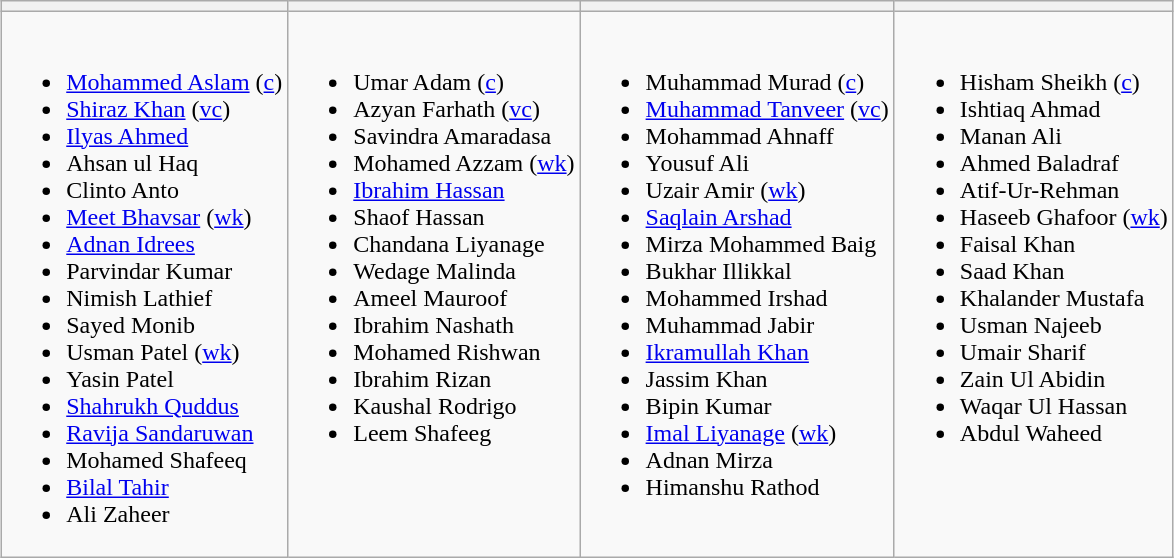<table class="wikitable" style="text-align:left; margin:auto">
<tr>
<th></th>
<th></th>
<th></th>
<th></th>
</tr>
<tr>
<td valign=top><br><ul><li><a href='#'>Mohammed Aslam</a> (<a href='#'>c</a>)</li><li><a href='#'>Shiraz Khan</a> (<a href='#'>vc</a>)</li><li><a href='#'>Ilyas Ahmed</a></li><li>Ahsan ul Haq</li><li>Clinto Anto</li><li><a href='#'>Meet Bhavsar</a> (<a href='#'>wk</a>)</li><li><a href='#'>Adnan Idrees</a></li><li>Parvindar Kumar</li><li>Nimish Lathief</li><li>Sayed Monib</li><li>Usman Patel (<a href='#'>wk</a>)</li><li>Yasin Patel</li><li><a href='#'>Shahrukh Quddus</a></li><li><a href='#'>Ravija Sandaruwan</a></li><li>Mohamed Shafeeq</li><li><a href='#'>Bilal Tahir</a></li><li>Ali Zaheer</li></ul></td>
<td valign=top><br><ul><li>Umar Adam (<a href='#'>c</a>)</li><li>Azyan Farhath (<a href='#'>vc</a>)</li><li>Savindra Amaradasa</li><li>Mohamed Azzam (<a href='#'>wk</a>)</li><li><a href='#'>Ibrahim Hassan</a></li><li>Shaof Hassan</li><li>Chandana Liyanage</li><li>Wedage Malinda</li><li>Ameel Mauroof</li><li>Ibrahim Nashath</li><li>Mohamed Rishwan</li><li>Ibrahim Rizan</li><li>Kaushal Rodrigo</li><li>Leem Shafeeg</li></ul></td>
<td valign=top><br><ul><li>Muhammad Murad (<a href='#'>c</a>)</li><li><a href='#'>Muhammad Tanveer</a> (<a href='#'>vc</a>)</li><li>Mohammad Ahnaff</li><li>Yousuf Ali</li><li>Uzair Amir (<a href='#'>wk</a>)</li><li><a href='#'>Saqlain Arshad</a></li><li>Mirza Mohammed Baig</li><li>Bukhar Illikkal</li><li>Mohammed Irshad</li><li>Muhammad Jabir</li><li><a href='#'>Ikramullah Khan</a></li><li>Jassim Khan</li><li>Bipin Kumar</li><li><a href='#'>Imal Liyanage</a> (<a href='#'>wk</a>)</li><li>Adnan Mirza</li><li>Himanshu Rathod</li></ul></td>
<td valign=top><br><ul><li>Hisham Sheikh (<a href='#'>c</a>)</li><li>Ishtiaq Ahmad</li><li>Manan Ali</li><li>Ahmed Baladraf</li><li>Atif-Ur-Rehman</li><li>Haseeb Ghafoor (<a href='#'>wk</a>)</li><li>Faisal Khan</li><li>Saad Khan</li><li>Khalander Mustafa</li><li>Usman Najeeb</li><li>Umair Sharif</li><li>Zain Ul Abidin</li><li>Waqar Ul Hassan</li><li>Abdul Waheed</li></ul></td>
</tr>
</table>
